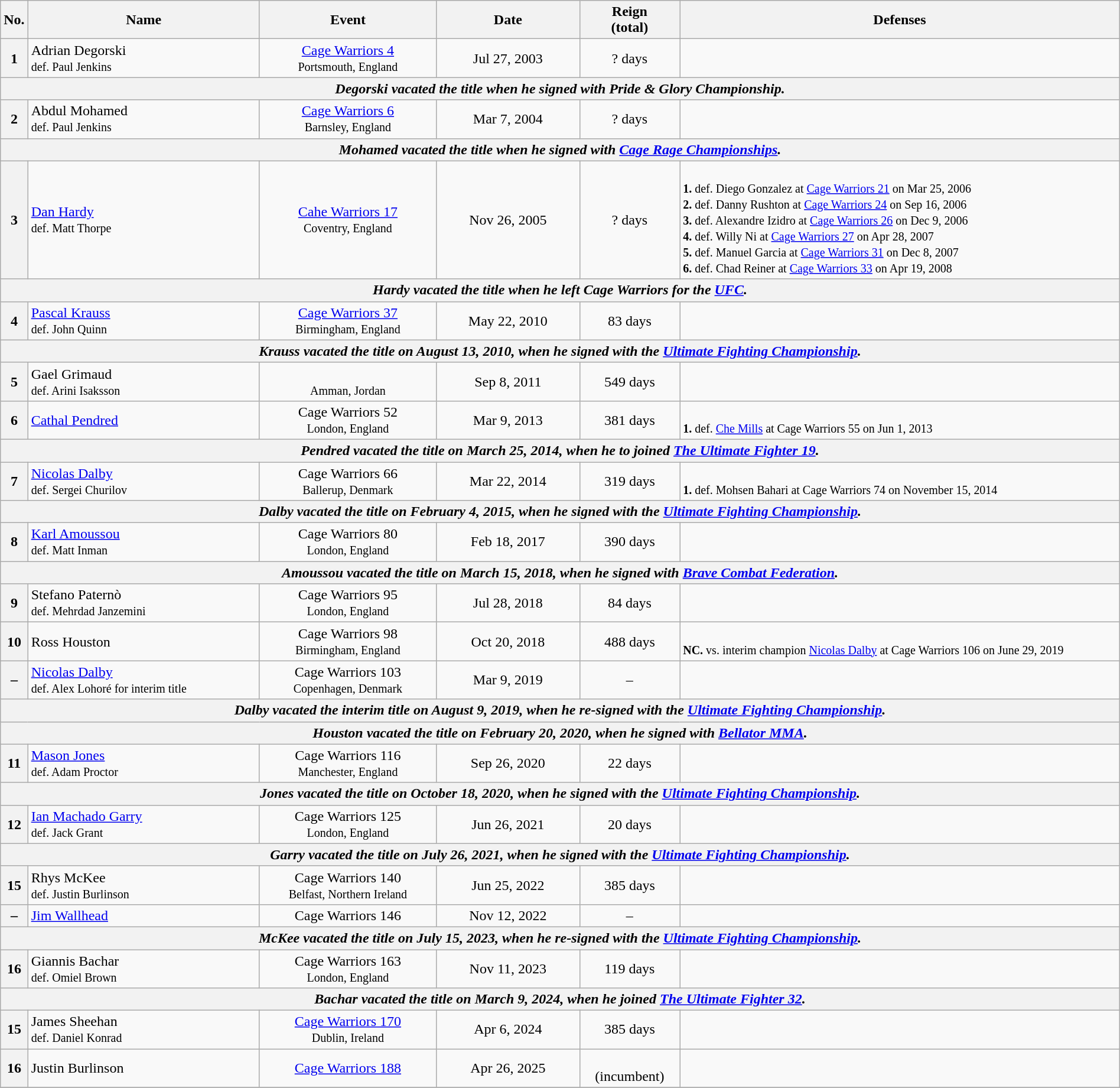<table class="wikitable" style="width:100%; font-size:100%;">
<tr>
<th style= width:1%;">No.</th>
<th style= width:21%;">Name</th>
<th style= width:16%;">Event</th>
<th style=width:13%;">Date</th>
<th style=width:9%;">Reign<br>(total)</th>
<th style= width:49%;">Defenses</th>
</tr>
<tr>
<th>1</th>
<td align=left> Adrian Degorski<br><small>def. Paul Jenkins</small></td>
<td align=center><a href='#'>Cage Warriors 4</a><br><small>Portsmouth, England</small></td>
<td align=center>Jul 27, 2003</td>
<td align=center>? days</td>
<td></td>
</tr>
<tr>
<th align="center" colspan="6"><em> Degorski vacated the title when he signed with Pride & Glory Championship.</em></th>
</tr>
<tr>
<th>2</th>
<td align=left> Abdul Mohamed<br><small>def. Paul Jenkins</small></td>
<td align=center><a href='#'>Cage Warriors 6</a><br><small> Barnsley, England</small></td>
<td align=center>Mar 7, 2004</td>
<td align=center>? days</td>
<td></td>
</tr>
<tr>
<th align="center" colspan="6"><em> Mohamed vacated the title when he signed with <a href='#'>Cage Rage Championships</a>.</em></th>
</tr>
<tr>
<th>3</th>
<td align=left> <a href='#'>Dan Hardy</a><br><small>def. Matt Thorpe</small></td>
<td align=center><a href='#'>Cahe Warriors 17</a><br><small> Coventry, England</small></td>
<td align=center>Nov 26, 2005</td>
<td align=center>? days</td>
<td><br><small><strong>1.</strong> def. Diego Gonzalez at <a href='#'>Cage Warriors 21</a> on Mar 25, 2006<br>
<strong>2.</strong> def. Danny Rushton at <a href='#'>Cage Warriors 24</a> on Sep 16, 2006<br>
<strong>3.</strong> def. Alexandre Izidro at <a href='#'>Cage Warriors 26</a> on Dec 9, 2006<br>
<strong>4.</strong> def. Willy Ni at <a href='#'>Cage Warriors 27</a> on Apr 28, 2007<br>
<strong>5.</strong> def. Manuel Garcia at <a href='#'>Cage Warriors 31</a> on Dec 8, 2007<br>
<strong>6.</strong> def. Chad Reiner at <a href='#'>Cage Warriors 33</a> on Apr 19, 2008</small></td>
</tr>
<tr>
<th align="center" colspan="6"><em>Hardy vacated the title when he left Cage Warriors for the <a href='#'>UFC</a>.</em></th>
</tr>
<tr>
<th>4</th>
<td align=left> <a href='#'>Pascal Krauss</a><br><small>def. John Quinn</small></td>
<td align=center><a href='#'>Cage Warriors 37</a><br><small> Birmingham, England</small></td>
<td align=center>May 22, 2010</td>
<td align=center>83 days</td>
<td></td>
</tr>
<tr>
<th align="center" colspan="6"><em>Krauss vacated the title on August 13, 2010, when he signed with the <a href='#'>Ultimate Fighting Championship</a>.</em></th>
</tr>
<tr>
<th>5</th>
<td align=left> Gael Grimaud<br><small>def. Arini Isaksson</small></td>
<td align=center><br><small> Amman, Jordan</small></td>
<td align=center>Sep 8, 2011</td>
<td align=center>549 days</td>
<td><br></td>
</tr>
<tr>
<th>6</th>
<td align=left> <a href='#'>Cathal Pendred</a><br><small></small></td>
<td align=center>Cage Warriors 52<br><small> London, England</small></td>
<td align=center>Mar 9, 2013</td>
<td align=center>381 days</td>
<td><br><small><strong>1.</strong> def. <a href='#'>Che Mills</a> at Cage Warriors 55 on Jun 1, 2013</small></td>
</tr>
<tr>
<th align="center" colspan="6"><em>Pendred vacated the title on March 25, 2014, when he to joined <a href='#'>The Ultimate Fighter 19</a>.</em></th>
</tr>
<tr>
<th>7</th>
<td align=left> <a href='#'>Nicolas Dalby</a><br><small>def. Sergei Churilov</small></td>
<td align=center>Cage Warriors 66<br><small> Ballerup, Denmark</small></td>
<td align=center>Mar 22, 2014</td>
<td align=center>319 days</td>
<td><br><small><strong>1.</strong> def. Mohsen Bahari at Cage Warriors 74 on November 15, 2014</small></td>
</tr>
<tr>
<th align="center" colspan="6"><em>Dalby vacated the title on February 4, 2015, when he signed with the <a href='#'>Ultimate Fighting Championship</a>.</em></th>
</tr>
<tr>
<th>8</th>
<td align=left> <a href='#'>Karl Amoussou</a><br><small>def. Matt Inman</small></td>
<td align=center>Cage Warriors 80<br><small> London, England</small></td>
<td align=center>Feb 18, 2017</td>
<td align=center>390 days</td>
<td></td>
</tr>
<tr>
<th align="center" colspan="6"><em>Amoussou vacated the title on March 15, 2018, when he signed with <a href='#'>Brave Combat Federation</a>.</em></th>
</tr>
<tr>
<th>9</th>
<td align=left> Stefano Paternò<br><small>def. Mehrdad Janzemini</small></td>
<td align=center>Cage Warriors 95<br><small> London, England</small></td>
<td align=center>Jul 28, 2018</td>
<td align=center>84 days</td>
<td></td>
</tr>
<tr>
<th>10</th>
<td align=left> Ross Houston<br><small></small></td>
<td align=center>Cage Warriors 98<br><small> Birmingham, England</small></td>
<td align=center>Oct 20, 2018</td>
<td align=center>488 days</td>
<td><br><small><strong>NC.</strong> vs. interim champion <a href='#'>Nicolas Dalby</a> at Cage Warriors 106 on June 29, 2019</small></td>
</tr>
<tr>
<th>–</th>
<td align=left> <a href='#'>Nicolas Dalby</a><br><small>def. Alex Lohoré for interim title</small></td>
<td align=center>Cage Warriors 103<br><small> Copenhagen, Denmark</small></td>
<td align=center>Mar 9, 2019</td>
<td align=center>–</td>
<td></td>
</tr>
<tr>
<th align="center" colspan="6"><em>Dalby vacated the interim title on August 9, 2019, when he re-signed with the <a href='#'>Ultimate Fighting Championship</a>.</em></th>
</tr>
<tr>
<th align="center" colspan="6"><em>Houston vacated the title on February 20, 2020, when he signed with <a href='#'>Bellator MMA</a>.</em></th>
</tr>
<tr>
<th>11</th>
<td align=left> <a href='#'>Mason Jones</a><br><small>def. Adam Proctor</small></td>
<td align=center>Cage Warriors 116<br><small> Manchester, England</small></td>
<td align=center>Sep 26, 2020</td>
<td align=center>22 days</td>
<td></td>
</tr>
<tr>
<th align="center" colspan="6"><em>Jones vacated the title on October 18, 2020, when he signed with the <a href='#'>Ultimate Fighting Championship</a>.</em></th>
</tr>
<tr>
<th>12</th>
<td align=left> <a href='#'>Ian Machado Garry</a><br><small>def. Jack Grant</small></td>
<td align=center>Cage Warriors 125<br><small> London, England</small></td>
<td align=center>Jun 26, 2021</td>
<td align=center>20 days</td>
<td></td>
</tr>
<tr>
<th align="center" colspan="6"><em>Garry vacated the title on July 26, 2021, when he signed with the <a href='#'>Ultimate Fighting Championship</a>.</em></th>
</tr>
<tr>
<th>15</th>
<td align=left> Rhys McKee<br><small>def. Justin Burlinson</small></td>
<td align=center>Cage Warriors 140<br><small> Belfast, Northern Ireland</small></td>
<td align=center>Jun 25, 2022</td>
<td align=center>385 days</td>
<td><br></td>
</tr>
<tr>
<th>–</th>
<td align=left> <a href='#'>Jim Wallhead</a> <br></td>
<td align=center>Cage Warriors 146<br></td>
<td align=center>Nov 12, 2022</td>
<td align=center>–</td>
<td></td>
</tr>
<tr>
<th align="center" colspan="6"><em>McKee vacated the title on July 15, 2023, when he re-signed with the <a href='#'>Ultimate Fighting Championship</a>.</em></th>
</tr>
<tr>
<th>16</th>
<td align=left> Giannis Bachar<br><small>def. Omiel Brown</small></td>
<td align=center>Cage Warriors 163<br><small> London, England</small></td>
<td align=center>Nov 11, 2023</td>
<td align=center>119 days</td>
<td></td>
</tr>
<tr>
<th align="center" colspan="6"><em>Bachar vacated the title on March 9, 2024, when he joined <a href='#'>The Ultimate Fighter 32</a>.</em></th>
</tr>
<tr>
<th>15</th>
<td align=left> James Sheehan<br><small>def. Daniel Konrad</small></td>
<td align=center><a href='#'>Cage Warriors 170</a><br><small> Dublin, Ireland</small></td>
<td align=center>Apr 6, 2024</td>
<td align=center>385 days</td>
<td></td>
</tr>
<tr>
<th>16</th>
<td align=left> Justin Burlinson</td>
<td align=center><a href='#'>Cage Warriors 188</a><br></td>
<td align=center>Apr 26, 2025</td>
<td align=center><br>(incumbent)<br></td>
<td></td>
</tr>
<tr>
</tr>
</table>
